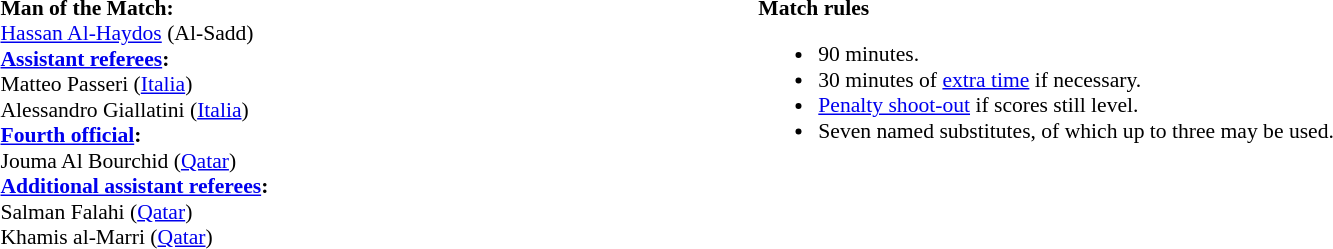<table width=100% style="font-size:90%">
<tr>
<td><br><strong>Man of the Match:</strong>
<br><a href='#'>Hassan Al-Haydos</a> (Al-Sadd)<br><strong><a href='#'>Assistant referees</a>:</strong>
<br>Matteo Passeri (<a href='#'>Italia</a>)
<br>Alessandro Giallatini (<a href='#'>Italia</a>)
<br><strong><a href='#'>Fourth official</a>:</strong>
<br>Jouma Al Bourchid (<a href='#'>Qatar</a>)
<br><strong><a href='#'>Additional assistant referees</a>:</strong>
<br>Salman Falahi (<a href='#'>Qatar</a>)
<br>Khamis al-Marri (<a href='#'>Qatar</a>)</td>
<td style="width:60%; vertical-align:top;"><br><strong>Match rules</strong><ul><li>90 minutes.</li><li>30 minutes of <a href='#'>extra time</a> if necessary.</li><li><a href='#'>Penalty shoot-out</a> if scores still level.</li><li>Seven named substitutes, of which up to three may be used.</li></ul></td>
</tr>
</table>
